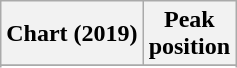<table class="wikitable sortable plainrowheaders" style="text-align:center">
<tr>
<th scope="col">Chart (2019)</th>
<th scope="col">Peak<br>position</th>
</tr>
<tr>
</tr>
<tr>
</tr>
<tr>
</tr>
<tr>
</tr>
<tr>
</tr>
<tr>
</tr>
<tr>
</tr>
<tr>
</tr>
</table>
